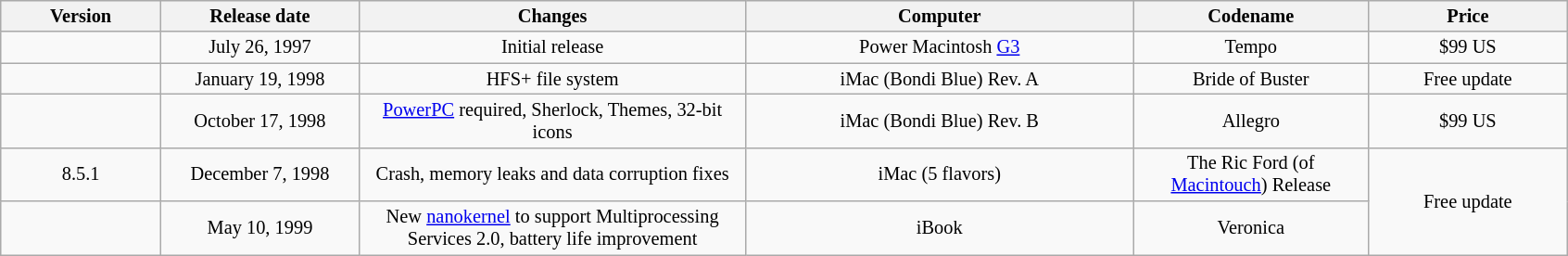<table class="wikitable" style="font-size: 85%; text-align: center;">
<tr style="background: #ececec">
<th style="width:8em">Version</th>
<th style="width:10em">Release date</th>
<th style="width:20em">Changes</th>
<th style="width:20em">Computer</th>
<th style="width:12em">Codename</th>
<th style="width:10em">Price</th>
</tr>
<tr>
<td></td>
<td>July 26, 1997</td>
<td>Initial release</td>
<td>Power Macintosh <a href='#'>G3</a></td>
<td>Tempo</td>
<td>$99 US</td>
</tr>
<tr>
<td></td>
<td>January 19, 1998<br></td>
<td>HFS+ file system</td>
<td>iMac (Bondi Blue) Rev. A</td>
<td>Bride of Buster</td>
<td>Free update</td>
</tr>
<tr>
<td></td>
<td>October 17, 1998</td>
<td><a href='#'>PowerPC</a> required, Sherlock, Themes, 32-bit icons</td>
<td>iMac (Bondi Blue) Rev. B</td>
<td>Allegro</td>
<td>$99 US</td>
</tr>
<tr>
<td>8.5.1</td>
<td>December 7, 1998<br></td>
<td>Crash, memory leaks and data corruption fixes</td>
<td>iMac (5 flavors)</td>
<td>The Ric Ford (of <a href='#'>Macintouch</a>) Release</td>
<td rowspan="2">Free update</td>
</tr>
<tr>
<td></td>
<td>May 10, 1999<br> </td>
<td>New <a href='#'>nanokernel</a> to support Multiprocessing Services 2.0, battery life improvement</td>
<td>iBook</td>
<td>Veronica</td>
</tr>
</table>
